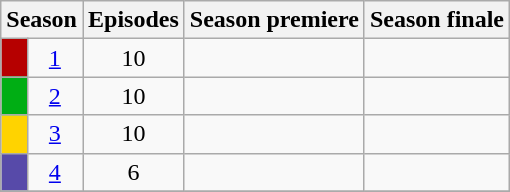<table class="wikitable" style="text-align: center;">
<tr>
<th colspan="2">Season</th>
<th>Episodes</th>
<th>Season premiere</th>
<th>Season finale</th>
</tr>
<tr>
<td style="background:#B60000; height:5px;"></td>
<td><a href='#'>1</a></td>
<td>10</td>
<td></td>
<td></td>
</tr>
<tr>
<td style="background:#00AE14; height:5px;"></td>
<td><a href='#'>2</a></td>
<td>10</td>
<td></td>
<td></td>
</tr>
<tr>
<td style="background:#FFD300; height:5px;"></td>
<td><a href='#'>3</a></td>
<td>10</td>
<td></td>
<td></td>
</tr>
<tr>
<td style="background:#574AA9; height:5px;"></td>
<td><a href='#'>4</a></td>
<td>6</td>
<td></td>
<td></td>
</tr>
<tr>
</tr>
</table>
